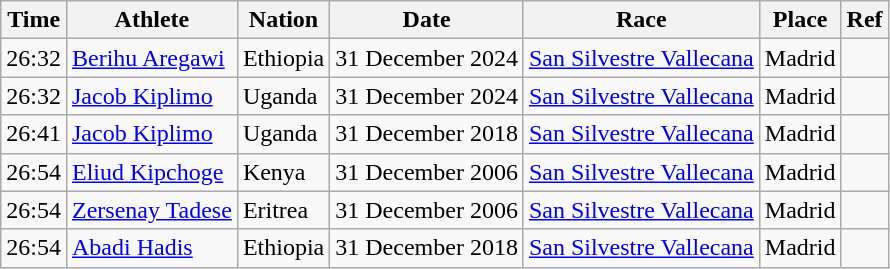<table class="wikitable">
<tr>
<th>Time</th>
<th>Athlete</th>
<th>Nation</th>
<th>Date</th>
<th>Race</th>
<th>Place</th>
<th>Ref</th>
</tr>
<tr>
<td>26:32 </td>
<td><a href='#'>Berihu Aregawi</a></td>
<td>Ethiopia</td>
<td>31 December 2024</td>
<td><a href='#'>San Silvestre Vallecana</a></td>
<td>Madrid</td>
<td></td>
</tr>
<tr>
<td>26:32 </td>
<td><a href='#'>Jacob Kiplimo</a></td>
<td>Uganda</td>
<td>31 December 2024</td>
<td><a href='#'>San Silvestre Vallecana</a></td>
<td>Madrid</td>
<td></td>
</tr>
<tr>
<td>26:41 </td>
<td><a href='#'>Jacob Kiplimo</a></td>
<td>Uganda</td>
<td>31 December 2018</td>
<td><a href='#'>San Silvestre Vallecana</a></td>
<td>Madrid</td>
<td></td>
</tr>
<tr>
<td>26:54 </td>
<td><a href='#'>Eliud Kipchoge</a></td>
<td>Kenya</td>
<td>31 December 2006</td>
<td><a href='#'>San Silvestre Vallecana</a></td>
<td>Madrid</td>
<td></td>
</tr>
<tr>
<td>26:54 </td>
<td><a href='#'>Zersenay Tadese</a></td>
<td>Eritrea</td>
<td>31 December 2006</td>
<td><a href='#'>San Silvestre Vallecana</a></td>
<td>Madrid</td>
<td></td>
</tr>
<tr>
<td>26:54 </td>
<td><a href='#'>Abadi Hadis</a></td>
<td>Ethiopia</td>
<td>31 December 2018</td>
<td><a href='#'>San Silvestre Vallecana</a></td>
<td>Madrid</td>
<td></td>
</tr>
</table>
